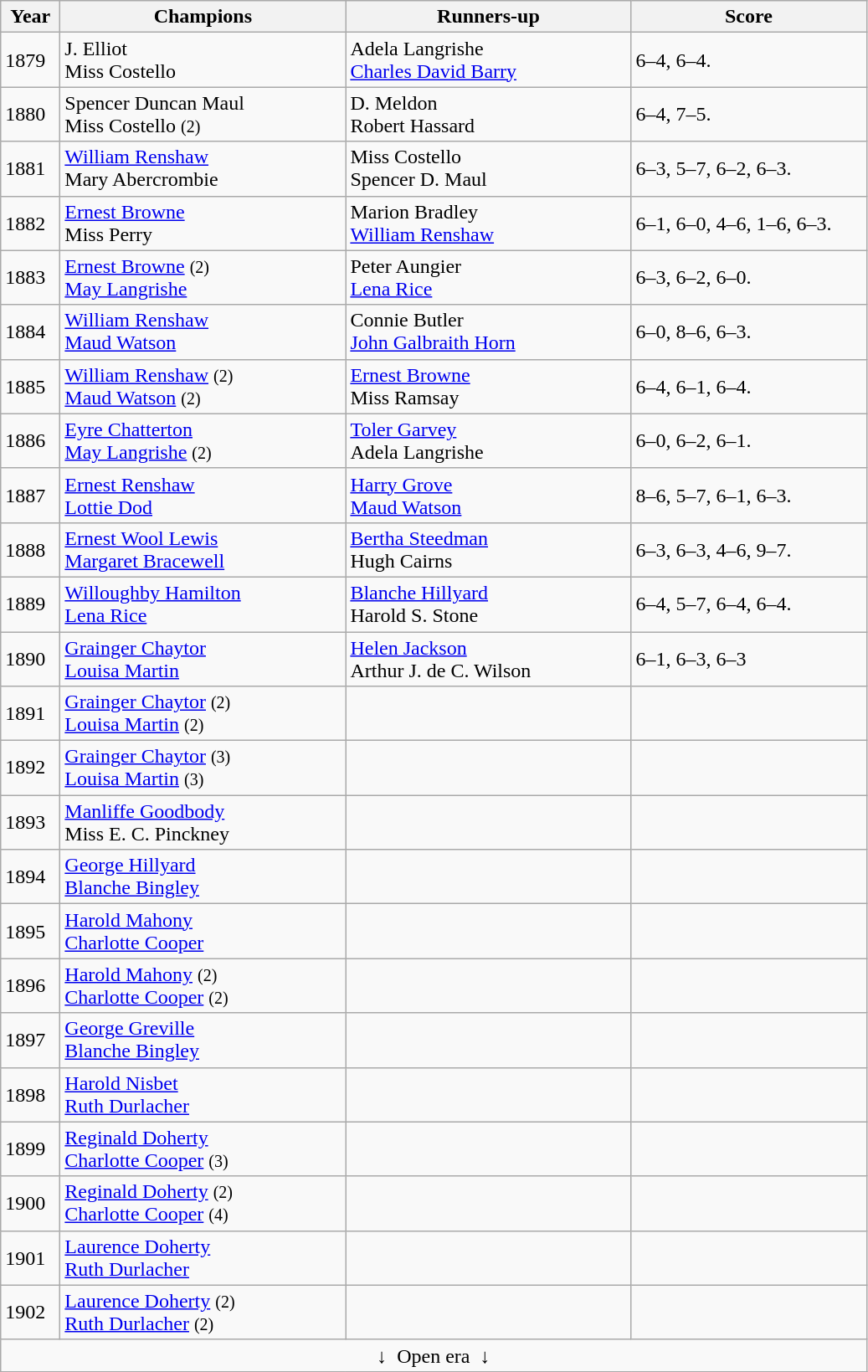<table class="wikitable">
<tr>
<th style="width:40px">Year</th>
<th style="width:220px">Champions</th>
<th style="width:220px">Runners-up</th>
<th style="width:180px" class="unsortable">Score</th>
</tr>
<tr>
<td>1879</td>
<td> J. Elliot <br> Miss Costello</td>
<td> Adela Langrishe <br> <a href='#'>Charles David Barry</a></td>
<td>6–4, 6–4.</td>
</tr>
<tr>
<td>1880</td>
<td> Spencer Duncan Maul <br> Miss Costello <small>(2)</small></td>
<td> D. Meldon <br> Robert Hassard</td>
<td>6–4, 7–5.</td>
</tr>
<tr>
<td>1881</td>
<td> <a href='#'>William Renshaw</a> <br> Mary Abercrombie</td>
<td> Miss Costello <br> Spencer D. Maul</td>
<td>6–3, 5–7, 6–2, 6–3.</td>
</tr>
<tr>
<td>1882</td>
<td> <a href='#'>Ernest Browne</a> <br> Miss Perry</td>
<td> Marion Bradley<br> <a href='#'>William Renshaw</a></td>
<td>6–1, 6–0, 4–6, 1–6, 6–3.</td>
</tr>
<tr>
<td>1883</td>
<td> <a href='#'>Ernest Browne</a> <small>(2)</small><br> <a href='#'>May Langrishe</a></td>
<td> Peter Aungier<br>  <a href='#'>Lena Rice</a></td>
<td>6–3, 6–2, 6–0.</td>
</tr>
<tr>
<td>1884</td>
<td> <a href='#'>William Renshaw</a> <br>  <a href='#'>Maud Watson</a></td>
<td>  Connie Butler <br>   <a href='#'>John Galbraith Horn</a></td>
<td>6–0, 8–6, 6–3.</td>
</tr>
<tr>
<td>1885</td>
<td> <a href='#'>William Renshaw</a> <small>(2)</small><br>  <a href='#'>Maud Watson</a> <small>(2)</small></td>
<td> <a href='#'>Ernest Browne</a> <br> Miss Ramsay</td>
<td>6–4, 6–1, 6–4.</td>
</tr>
<tr>
<td>1886</td>
<td> <a href='#'>Eyre Chatterton</a> <br> <a href='#'>May Langrishe</a> <small>(2)</small></td>
<td> <a href='#'>Toler Garvey</a><br> Adela Langrishe</td>
<td>6–0, 6–2, 6–1.</td>
</tr>
<tr>
<td>1887</td>
<td> <a href='#'>Ernest Renshaw</a> <br>  <a href='#'>Lottie Dod</a></td>
<td> <a href='#'>Harry Grove</a> <br>  <a href='#'>Maud Watson</a></td>
<td>8–6, 5–7, 6–1, 6–3.</td>
</tr>
<tr>
<td>1888</td>
<td> <a href='#'>Ernest Wool Lewis</a> <br> <a href='#'>Margaret Bracewell</a></td>
<td> <a href='#'>Bertha Steedman</a> <br> Hugh Cairns</td>
<td>6–3, 6–3, 4–6, 9–7.</td>
</tr>
<tr>
<td>1889</td>
<td> <a href='#'>Willoughby Hamilton</a> <br> <a href='#'>Lena Rice</a></td>
<td> <a href='#'>Blanche Hillyard</a><br> Harold S. Stone</td>
<td>6–4, 5–7, 6–4, 6–4.</td>
</tr>
<tr>
<td>1890</td>
<td> <a href='#'>Grainger Chaytor</a> <br> <a href='#'>Louisa Martin</a></td>
<td>  <a href='#'>Helen Jackson</a><br>  Arthur J. de C. Wilson</td>
<td>6–1, 6–3, 6–3</td>
</tr>
<tr>
<td>1891</td>
<td> <a href='#'>Grainger Chaytor</a> <small>(2)</small><br> <a href='#'>Louisa Martin</a> <small>(2)</small></td>
<td></td>
<td></td>
</tr>
<tr>
<td>1892</td>
<td> <a href='#'>Grainger Chaytor</a> <small>(3)</small><br> <a href='#'>Louisa Martin</a> <small>(3)</small></td>
<td></td>
<td></td>
</tr>
<tr>
<td>1893</td>
<td> <a href='#'>Manliffe Goodbody</a> <br>  Miss E. C. Pinckney</td>
<td></td>
<td></td>
</tr>
<tr>
<td>1894</td>
<td> <a href='#'>George Hillyard</a> <br>  <a href='#'>Blanche Bingley</a></td>
<td></td>
<td></td>
</tr>
<tr>
<td>1895</td>
<td> <a href='#'>Harold Mahony</a> <br>  <a href='#'>Charlotte Cooper</a></td>
<td></td>
<td></td>
</tr>
<tr>
<td>1896</td>
<td> <a href='#'>Harold Mahony</a>  <small>(2)</small><br>  <a href='#'>Charlotte Cooper</a>  <small>(2)</small></td>
<td></td>
<td></td>
</tr>
<tr>
<td>1897</td>
<td> <a href='#'>George Greville</a> <br>  <a href='#'>Blanche Bingley</a></td>
<td></td>
<td></td>
</tr>
<tr>
<td>1898</td>
<td> <a href='#'>Harold Nisbet</a> <br> <a href='#'>Ruth Durlacher</a></td>
<td></td>
<td></td>
</tr>
<tr>
<td>1899</td>
<td>  <a href='#'>Reginald Doherty</a> <br>  <a href='#'>Charlotte Cooper</a>  <small>(3)</small></td>
<td></td>
<td></td>
</tr>
<tr>
<td>1900</td>
<td>  <a href='#'>Reginald Doherty</a>  <small>(2)</small><br>  <a href='#'>Charlotte Cooper</a>  <small>(4)</small></td>
<td></td>
<td></td>
</tr>
<tr>
<td>1901</td>
<td>  <a href='#'>Laurence Doherty</a> <br>  <a href='#'>Ruth Durlacher</a></td>
<td></td>
<td></td>
</tr>
<tr>
<td>1902</td>
<td>  <a href='#'>Laurence Doherty</a>  <small>(2)</small><br>  <a href='#'>Ruth Durlacher</a> <small>(2)</small></td>
<td></td>
<td></td>
</tr>
<tr>
<td colspan="4" align="center">↓  Open era  ↓</td>
</tr>
<tr>
</tr>
</table>
